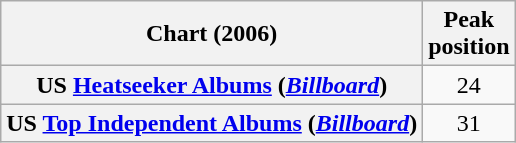<table class="wikitable sortable plainrowheaders" style="text-align:center">
<tr>
<th scope="col">Chart (2006)</th>
<th scope="col">Peak<br>position</th>
</tr>
<tr>
<th scope="row">US <a href='#'>Heatseeker Albums</a> (<em><a href='#'>Billboard</a></em>)</th>
<td>24</td>
</tr>
<tr>
<th scope="row">US <a href='#'>Top Independent Albums</a> (<em><a href='#'>Billboard</a></em>)</th>
<td>31</td>
</tr>
</table>
